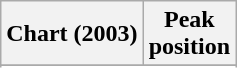<table class="wikitable sortable">
<tr>
<th>Chart (2003)</th>
<th>Peak<br>position</th>
</tr>
<tr>
</tr>
<tr>
</tr>
<tr>
</tr>
<tr>
</tr>
<tr>
</tr>
</table>
